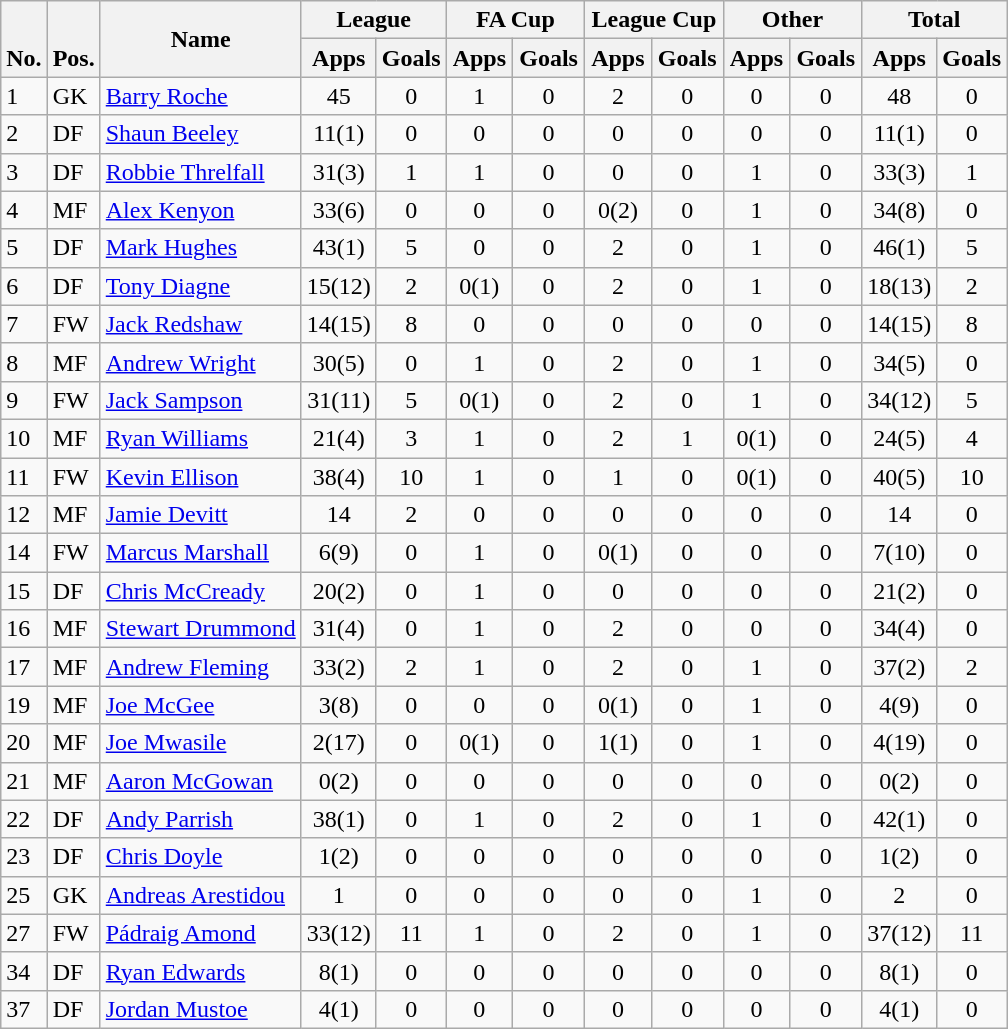<table class="wikitable" style="text-align:center">
<tr>
<th rowspan="2" valign="bottom">No.</th>
<th rowspan="2" valign="bottom">Pos.</th>
<th rowspan="2">Name</th>
<th colspan="2" width="85">League</th>
<th colspan="2" width="85">FA Cup</th>
<th colspan="2" width="85">League Cup</th>
<th colspan="2" width="85">Other</th>
<th colspan="2" width="85">Total</th>
</tr>
<tr>
<th>Apps</th>
<th>Goals</th>
<th>Apps</th>
<th>Goals</th>
<th>Apps</th>
<th>Goals</th>
<th>Apps</th>
<th>Goals</th>
<th>Apps</th>
<th>Goals</th>
</tr>
<tr>
<td align="left">1</td>
<td align="left">GK</td>
<td align="left"> <a href='#'>Barry Roche</a></td>
<td>45</td>
<td>0</td>
<td>1</td>
<td>0</td>
<td>2</td>
<td>0</td>
<td>0</td>
<td>0</td>
<td>48</td>
<td>0</td>
</tr>
<tr>
<td align="left">2</td>
<td align="left">DF</td>
<td align="left"> <a href='#'>Shaun Beeley</a></td>
<td>11(1)</td>
<td>0</td>
<td>0</td>
<td>0</td>
<td>0</td>
<td>0</td>
<td>0</td>
<td>0</td>
<td>11(1)</td>
<td>0</td>
</tr>
<tr>
<td align="left">3</td>
<td align="left">DF</td>
<td align="left"> <a href='#'>Robbie Threlfall</a></td>
<td>31(3)</td>
<td>1</td>
<td>1</td>
<td>0</td>
<td>0</td>
<td>0</td>
<td>1</td>
<td>0</td>
<td>33(3)</td>
<td>1</td>
</tr>
<tr>
<td align="left">4</td>
<td align="left">MF</td>
<td align="left"> <a href='#'>Alex Kenyon</a></td>
<td>33(6)</td>
<td>0</td>
<td>0</td>
<td>0</td>
<td>0(2)</td>
<td>0</td>
<td>1</td>
<td>0</td>
<td>34(8)</td>
<td>0</td>
</tr>
<tr>
<td align="left">5</td>
<td align="left">DF</td>
<td align="left"> <a href='#'>Mark Hughes</a></td>
<td>43(1)</td>
<td>5</td>
<td>0</td>
<td>0</td>
<td>2</td>
<td>0</td>
<td>1</td>
<td>0</td>
<td>46(1)</td>
<td>5</td>
</tr>
<tr>
<td align="left">6</td>
<td align="left">DF</td>
<td align="left"> <a href='#'>Tony Diagne</a></td>
<td>15(12)</td>
<td>2</td>
<td>0(1)</td>
<td>0</td>
<td>2</td>
<td>0</td>
<td>1</td>
<td>0</td>
<td>18(13)</td>
<td>2</td>
</tr>
<tr>
<td align="left">7</td>
<td align="left">FW</td>
<td align="left"> <a href='#'>Jack Redshaw</a></td>
<td>14(15)</td>
<td>8</td>
<td>0</td>
<td>0</td>
<td>0</td>
<td>0</td>
<td>0</td>
<td>0</td>
<td>14(15)</td>
<td>8</td>
</tr>
<tr>
<td align="left">8</td>
<td align="left">MF</td>
<td align="left"> <a href='#'>Andrew Wright</a></td>
<td>30(5)</td>
<td>0</td>
<td>1</td>
<td>0</td>
<td>2</td>
<td>0</td>
<td>1</td>
<td>0</td>
<td>34(5)</td>
<td>0</td>
</tr>
<tr>
<td align="left">9</td>
<td align="left">FW</td>
<td align="left"> <a href='#'>Jack Sampson</a></td>
<td>31(11)</td>
<td>5</td>
<td>0(1)</td>
<td>0</td>
<td>2</td>
<td>0</td>
<td>1</td>
<td>0</td>
<td>34(12)</td>
<td>5</td>
</tr>
<tr>
<td align="left">10</td>
<td align="left">MF</td>
<td align="left"> <a href='#'>Ryan Williams</a></td>
<td>21(4)</td>
<td>3</td>
<td>1</td>
<td>0</td>
<td>2</td>
<td>1</td>
<td>0(1)</td>
<td>0</td>
<td>24(5)</td>
<td>4</td>
</tr>
<tr>
<td align="left">11</td>
<td align="left">FW</td>
<td align="left"> <a href='#'>Kevin Ellison</a></td>
<td>38(4)</td>
<td>10</td>
<td>1</td>
<td>0</td>
<td>1</td>
<td>0</td>
<td>0(1)</td>
<td>0</td>
<td>40(5)</td>
<td>10</td>
</tr>
<tr>
<td align="left">12</td>
<td align="left">MF</td>
<td align="left"> <a href='#'>Jamie Devitt</a></td>
<td>14</td>
<td>2</td>
<td>0</td>
<td>0</td>
<td>0</td>
<td>0</td>
<td>0</td>
<td>0</td>
<td>14</td>
<td>0</td>
</tr>
<tr>
<td align="left">14</td>
<td align="left">FW</td>
<td align="left"> <a href='#'>Marcus Marshall</a></td>
<td>6(9)</td>
<td>0</td>
<td>1</td>
<td>0</td>
<td>0(1)</td>
<td>0</td>
<td>0</td>
<td>0</td>
<td>7(10)</td>
<td>0</td>
</tr>
<tr>
<td align="left">15</td>
<td align="left">DF</td>
<td align="left"> <a href='#'>Chris McCready</a></td>
<td>20(2)</td>
<td>0</td>
<td>1</td>
<td>0</td>
<td>0</td>
<td>0</td>
<td>0</td>
<td>0</td>
<td>21(2)</td>
<td>0</td>
</tr>
<tr>
<td align="left">16</td>
<td align="left">MF</td>
<td align="left"> <a href='#'>Stewart Drummond</a></td>
<td>31(4)</td>
<td>0</td>
<td>1</td>
<td>0</td>
<td>2</td>
<td>0</td>
<td>0</td>
<td>0</td>
<td>34(4)</td>
<td>0</td>
</tr>
<tr>
<td align="left">17</td>
<td align="left">MF</td>
<td align="left"> <a href='#'>Andrew Fleming</a></td>
<td>33(2)</td>
<td>2</td>
<td>1</td>
<td>0</td>
<td>2</td>
<td>0</td>
<td>1</td>
<td>0</td>
<td>37(2)</td>
<td>2</td>
</tr>
<tr>
<td align="left">19</td>
<td align="left">MF</td>
<td align="left"> <a href='#'>Joe McGee</a></td>
<td>3(8)</td>
<td>0</td>
<td>0</td>
<td>0</td>
<td>0(1)</td>
<td>0</td>
<td>1</td>
<td>0</td>
<td>4(9)</td>
<td>0</td>
</tr>
<tr>
<td align="left">20</td>
<td align="left">MF</td>
<td align="left"> <a href='#'>Joe Mwasile</a></td>
<td>2(17)</td>
<td>0</td>
<td>0(1)</td>
<td>0</td>
<td>1(1)</td>
<td>0</td>
<td>1</td>
<td>0</td>
<td>4(19)</td>
<td>0</td>
</tr>
<tr>
<td align="left">21</td>
<td align="left">MF</td>
<td align="left"> <a href='#'>Aaron McGowan</a></td>
<td>0(2)</td>
<td>0</td>
<td>0</td>
<td>0</td>
<td>0</td>
<td>0</td>
<td>0</td>
<td>0</td>
<td>0(2)</td>
<td>0</td>
</tr>
<tr>
<td align="left">22</td>
<td align="left">DF</td>
<td align="left"> <a href='#'>Andy Parrish</a></td>
<td>38(1)</td>
<td>0</td>
<td>1</td>
<td>0</td>
<td>2</td>
<td>0</td>
<td>1</td>
<td>0</td>
<td>42(1)</td>
<td>0</td>
</tr>
<tr>
<td align="left">23</td>
<td align="left">DF</td>
<td align="left"> <a href='#'>Chris Doyle</a></td>
<td>1(2)</td>
<td>0</td>
<td>0</td>
<td>0</td>
<td>0</td>
<td>0</td>
<td>0</td>
<td>0</td>
<td>1(2)</td>
<td>0</td>
</tr>
<tr>
<td align="left">25</td>
<td align="left">GK</td>
<td align="left"> <a href='#'>Andreas Arestidou</a></td>
<td>1</td>
<td>0</td>
<td>0</td>
<td>0</td>
<td>0</td>
<td>0</td>
<td>1</td>
<td>0</td>
<td>2</td>
<td>0</td>
</tr>
<tr>
<td align="left">27</td>
<td align="left">FW</td>
<td align="left"> <a href='#'>Pádraig Amond</a></td>
<td>33(12)</td>
<td>11</td>
<td>1</td>
<td>0</td>
<td>2</td>
<td>0</td>
<td>1</td>
<td>0</td>
<td>37(12)</td>
<td>11</td>
</tr>
<tr>
<td align="left">34</td>
<td align="left">DF</td>
<td align="left"> <a href='#'>Ryan Edwards</a></td>
<td>8(1)</td>
<td>0</td>
<td>0</td>
<td>0</td>
<td>0</td>
<td>0</td>
<td>0</td>
<td>0</td>
<td>8(1)</td>
<td>0</td>
</tr>
<tr>
<td align="left">37</td>
<td align="left">DF</td>
<td align="left"> <a href='#'>Jordan Mustoe</a></td>
<td>4(1)</td>
<td>0</td>
<td>0</td>
<td>0</td>
<td>0</td>
<td>0</td>
<td>0</td>
<td>0</td>
<td>4(1)</td>
<td>0</td>
</tr>
</table>
